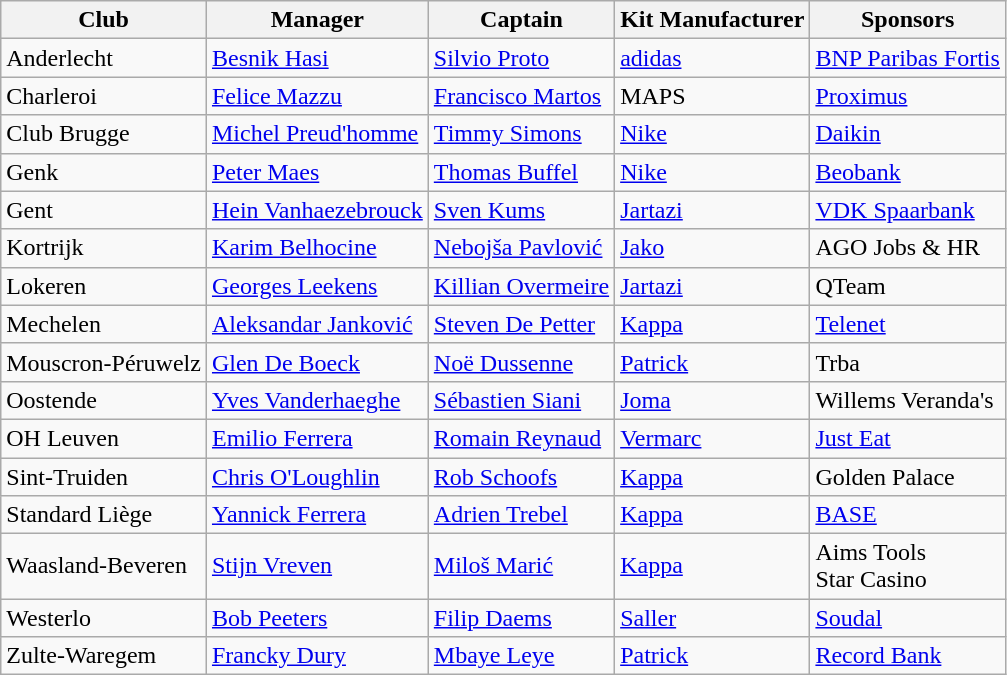<table class="wikitable sortable" style="text-align: left;">
<tr>
<th>Club</th>
<th>Manager</th>
<th>Captain</th>
<th>Kit Manufacturer</th>
<th>Sponsors</th>
</tr>
<tr>
<td>Anderlecht</td>
<td> <a href='#'>Besnik Hasi</a></td>
<td> <a href='#'>Silvio Proto</a></td>
<td><a href='#'>adidas</a></td>
<td><a href='#'>BNP Paribas Fortis</a></td>
</tr>
<tr>
<td>Charleroi</td>
<td> <a href='#'>Felice Mazzu</a></td>
<td> <a href='#'>Francisco Martos</a></td>
<td>MAPS</td>
<td><a href='#'>Proximus</a></td>
</tr>
<tr>
<td>Club Brugge</td>
<td> <a href='#'>Michel Preud'homme</a></td>
<td> <a href='#'>Timmy Simons</a></td>
<td><a href='#'>Nike</a></td>
<td><a href='#'>Daikin</a></td>
</tr>
<tr>
<td>Genk</td>
<td> <a href='#'>Peter Maes</a></td>
<td> <a href='#'>Thomas Buffel</a></td>
<td><a href='#'>Nike</a></td>
<td><a href='#'>Beobank</a></td>
</tr>
<tr>
<td>Gent</td>
<td> <a href='#'>Hein Vanhaezebrouck</a></td>
<td> <a href='#'>Sven Kums</a></td>
<td><a href='#'>Jartazi</a></td>
<td><a href='#'>VDK Spaarbank</a></td>
</tr>
<tr>
<td>Kortrijk</td>
<td> <a href='#'>Karim Belhocine</a></td>
<td> <a href='#'>Nebojša Pavlović</a></td>
<td><a href='#'>Jako</a></td>
<td>AGO Jobs & HR</td>
</tr>
<tr>
<td>Lokeren</td>
<td> <a href='#'>Georges Leekens</a></td>
<td> <a href='#'>Killian Overmeire</a></td>
<td><a href='#'>Jartazi</a></td>
<td>QTeam</td>
</tr>
<tr>
<td>Mechelen</td>
<td> <a href='#'>Aleksandar Janković</a></td>
<td> <a href='#'>Steven De Petter</a></td>
<td><a href='#'>Kappa</a></td>
<td><a href='#'>Telenet</a></td>
</tr>
<tr>
<td>Mouscron-Péruwelz</td>
<td> <a href='#'>Glen De Boeck</a></td>
<td> <a href='#'>Noë Dussenne</a></td>
<td><a href='#'>Patrick</a></td>
<td>Trba</td>
</tr>
<tr>
<td>Oostende</td>
<td> <a href='#'>Yves Vanderhaeghe</a></td>
<td> <a href='#'>Sébastien Siani</a></td>
<td><a href='#'>Joma</a></td>
<td>Willems Veranda's</td>
</tr>
<tr>
<td>OH Leuven</td>
<td> <a href='#'>Emilio Ferrera</a></td>
<td> <a href='#'>Romain Reynaud</a></td>
<td><a href='#'>Vermarc</a></td>
<td><a href='#'>Just Eat</a></td>
</tr>
<tr>
<td>Sint-Truiden</td>
<td> <a href='#'>Chris O'Loughlin</a></td>
<td> <a href='#'>Rob Schoofs</a></td>
<td><a href='#'>Kappa</a></td>
<td>Golden Palace</td>
</tr>
<tr>
<td>Standard Liège</td>
<td> <a href='#'>Yannick Ferrera</a></td>
<td> <a href='#'>Adrien Trebel</a></td>
<td><a href='#'>Kappa</a></td>
<td><a href='#'>BASE</a></td>
</tr>
<tr>
<td>Waasland-Beveren</td>
<td> <a href='#'>Stijn Vreven</a></td>
<td> <a href='#'>Miloš Marić</a></td>
<td><a href='#'>Kappa</a></td>
<td>Aims Tools <br> Star Casino</td>
</tr>
<tr>
<td>Westerlo</td>
<td> <a href='#'>Bob Peeters</a></td>
<td> <a href='#'>Filip Daems</a></td>
<td><a href='#'>Saller</a></td>
<td><a href='#'>Soudal</a></td>
</tr>
<tr>
<td>Zulte-Waregem</td>
<td> <a href='#'>Francky Dury</a></td>
<td> <a href='#'>Mbaye Leye</a></td>
<td><a href='#'>Patrick</a></td>
<td><a href='#'>Record Bank</a></td>
</tr>
</table>
